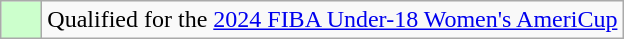<table class="wikitable">
<tr>
<td width=20px bgcolor="#ccffcc"></td>
<td>Qualified for the <a href='#'>2024 FIBA Under-18 Women's AmeriCup</a></td>
</tr>
</table>
